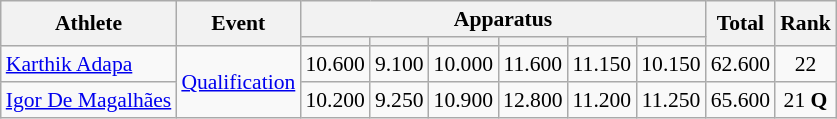<table class=wikitable style=font-size:90%;text-align:center>
<tr>
<th rowspan=2>Athlete</th>
<th rowspan=2>Event</th>
<th colspan=6>Apparatus</th>
<th rowspan=2>Total</th>
<th rowspan=2>Rank</th>
</tr>
<tr style=font-size:95%>
<th></th>
<th></th>
<th></th>
<th></th>
<th></th>
<th></th>
</tr>
<tr>
<td align=left><a href='#'>Karthik Adapa</a></td>
<td align=left rowspan=2><a href='#'>Qualification</a></td>
<td>10.600</td>
<td>9.100</td>
<td>10.000</td>
<td>11.600</td>
<td>11.150</td>
<td>10.150</td>
<td>62.600</td>
<td>22</td>
</tr>
<tr>
<td align=left><a href='#'>Igor De Magalhães</a></td>
<td>10.200</td>
<td>9.250</td>
<td>10.900</td>
<td>12.800</td>
<td>11.200</td>
<td>11.250</td>
<td>65.600</td>
<td>21 <strong>Q</strong></td>
</tr>
</table>
